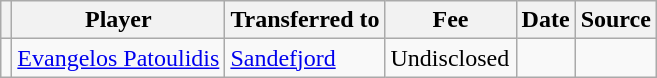<table class="wikitable plainrowheaders sortable">
<tr>
<th></th>
<th scope="col">Player</th>
<th>Transferred to</th>
<th style="width: 80px;">Fee</th>
<th scope="col">Date</th>
<th scope="col">Source</th>
</tr>
<tr>
<td align="center"></td>
<td> <a href='#'>Evangelos Patoulidis</a></td>
<td> <a href='#'>Sandefjord</a></td>
<td>Undisclosed</td>
<td></td>
<td></td>
</tr>
</table>
